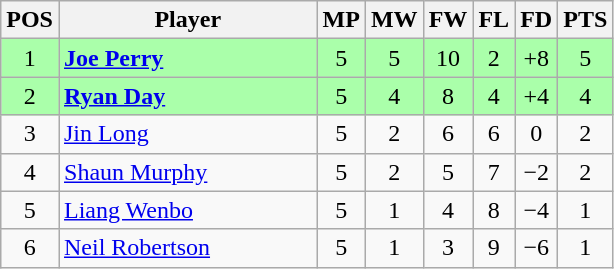<table class="wikitable" style="text-align: center;">
<tr>
<th width=20>POS</th>
<th width=165>Player</th>
<th width=20>MP</th>
<th width=20>MW</th>
<th width=20>FW</th>
<th width=20>FL</th>
<th width=20>FD</th>
<th width=20>PTS</th>
</tr>
<tr style="background:#aaffaa;">
<td>1</td>
<td style="text-align:left;"> <strong><a href='#'>Joe Perry</a></strong></td>
<td>5</td>
<td>5</td>
<td>10</td>
<td>2</td>
<td>+8</td>
<td>5</td>
</tr>
<tr style="background:#aaffaa;">
<td>2</td>
<td style="text-align:left;"> <strong><a href='#'>Ryan Day</a></strong></td>
<td>5</td>
<td>4</td>
<td>8</td>
<td>4</td>
<td>+4</td>
<td>4</td>
</tr>
<tr>
<td>3</td>
<td style="text-align:left;"> <a href='#'>Jin Long</a></td>
<td>5</td>
<td>2</td>
<td>6</td>
<td>6</td>
<td>0</td>
<td>2</td>
</tr>
<tr>
<td>4</td>
<td style="text-align:left;"> <a href='#'>Shaun Murphy</a></td>
<td>5</td>
<td>2</td>
<td>5</td>
<td>7</td>
<td>−2</td>
<td>2</td>
</tr>
<tr>
<td>5</td>
<td style="text-align:left;"> <a href='#'>Liang Wenbo</a></td>
<td>5</td>
<td>1</td>
<td>4</td>
<td>8</td>
<td>−4</td>
<td>1</td>
</tr>
<tr>
<td>6</td>
<td style="text-align:left;"> <a href='#'>Neil Robertson</a></td>
<td>5</td>
<td>1</td>
<td>3</td>
<td>9</td>
<td>−6</td>
<td>1</td>
</tr>
</table>
